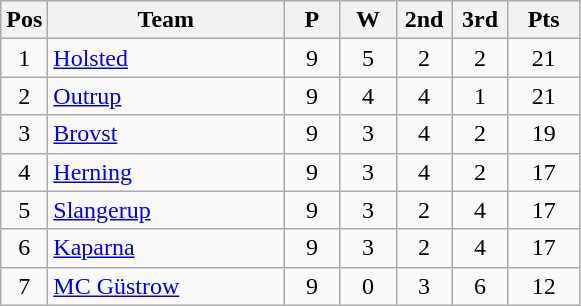<table class="wikitable" style="font-size: 100%">
<tr>
<th width=20>Pos</th>
<th width=150>Team</th>
<th width=30>P</th>
<th width=30>W</th>
<th width=30>2nd</th>
<th width=30>3rd</th>
<th width=40>Pts</th>
</tr>
<tr align=center>
<td>1</td>
<td align="left"><a href='#'>Holsted</a></td>
<td>9</td>
<td>5</td>
<td>2</td>
<td>2</td>
<td>21</td>
</tr>
<tr align=center>
<td>2</td>
<td align="left"><a href='#'>Outrup</a></td>
<td>9</td>
<td>4</td>
<td>4</td>
<td>1</td>
<td>21</td>
</tr>
<tr align=center>
<td>3</td>
<td align="left"><a href='#'>Brovst</a></td>
<td>9</td>
<td>3</td>
<td>4</td>
<td>2</td>
<td>19</td>
</tr>
<tr align=center>
<td>4</td>
<td align="left"><a href='#'>Herning</a></td>
<td>9</td>
<td>3</td>
<td>4</td>
<td>2</td>
<td>17</td>
</tr>
<tr align=center>
<td>5</td>
<td align="left"><a href='#'>Slangerup</a></td>
<td>9</td>
<td>3</td>
<td>2</td>
<td>4</td>
<td>17</td>
</tr>
<tr align=center>
<td>6</td>
<td align="left"> <a href='#'>Kaparna</a></td>
<td>9</td>
<td>3</td>
<td>2</td>
<td>4</td>
<td>17</td>
</tr>
<tr align=center>
<td>7</td>
<td align="left"> <a href='#'>MC Güstrow</a></td>
<td>9</td>
<td>0</td>
<td>3</td>
<td>6</td>
<td>12</td>
</tr>
</table>
